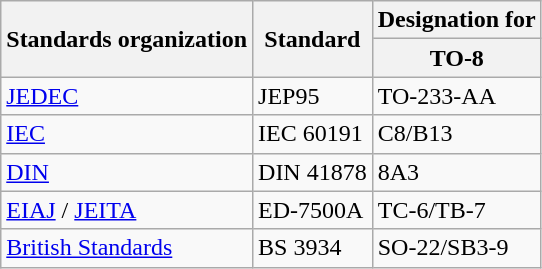<table class="wikitable sortable">
<tr>
<th rowspan=2>Standards organization</th>
<th rowspan=2>Standard</th>
<th>Designation for</th>
</tr>
<tr>
<th>TO-8</th>
</tr>
<tr>
<td><a href='#'>JEDEC</a></td>
<td>JEP95</td>
<td>TO-233-AA</td>
</tr>
<tr>
<td><a href='#'>IEC</a></td>
<td>IEC 60191</td>
<td>C8/B13</td>
</tr>
<tr>
<td><a href='#'>DIN</a></td>
<td>DIN 41878</td>
<td>8A3</td>
</tr>
<tr>
<td><a href='#'>EIAJ</a> / <a href='#'>JEITA</a></td>
<td>ED-7500A</td>
<td>TC-6/TB-7</td>
</tr>
<tr>
<td><a href='#'>British Standards</a></td>
<td>BS 3934</td>
<td>SO-22/SB3-9</td>
</tr>
</table>
